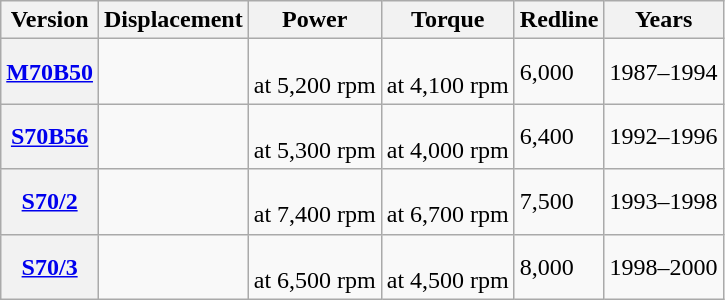<table class="wikitable sortable">
<tr>
<th>Version</th>
<th>Displacement</th>
<th>Power</th>
<th>Torque</th>
<th>Redline</th>
<th>Years</th>
</tr>
<tr>
<th><a href='#'>M70B50</a></th>
<td></td>
<td> <br> at 5,200 rpm</td>
<td> <br> at 4,100 rpm</td>
<td>6,000</td>
<td>1987–1994</td>
</tr>
<tr>
<th><a href='#'>S70B56</a></th>
<td></td>
<td> <br> at 5,300 rpm</td>
<td> <br> at 4,000 rpm</td>
<td>6,400</td>
<td>1992–1996</td>
</tr>
<tr>
<th><a href='#'>S70/2</a></th>
<td></td>
<td> <br> at 7,400 rpm</td>
<td> <br> at 6,700 rpm</td>
<td>7,500</td>
<td>1993–1998</td>
</tr>
<tr>
<th><a href='#'>S70/3</a></th>
<td></td>
<td> <br> at 6,500 rpm</td>
<td> <br> at 4,500 rpm</td>
<td>8,000</td>
<td>1998–2000</td>
</tr>
</table>
